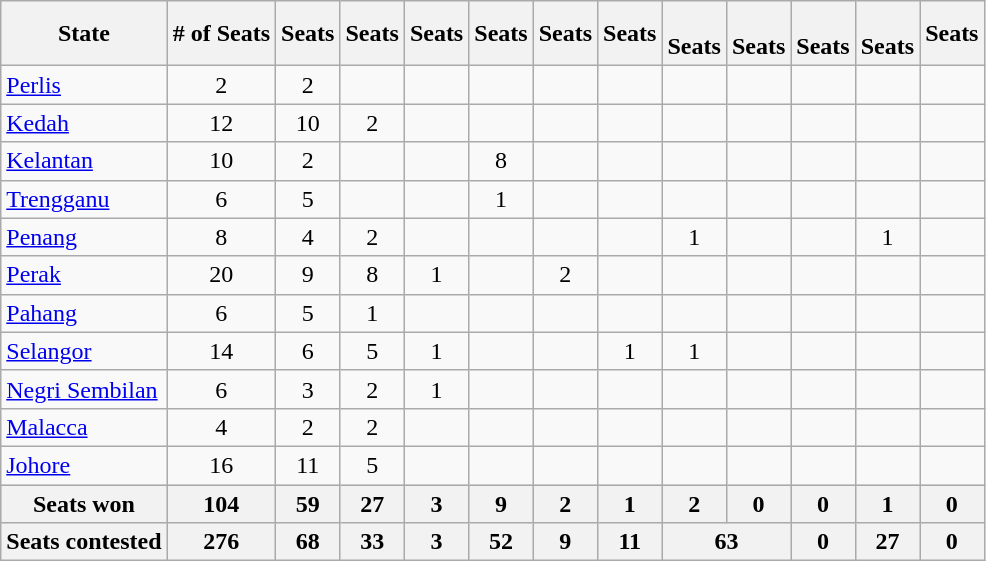<table class="wikitable sortable" style="text-align:center">
<tr>
<th>State</th>
<th># of Seats</th>
<th> Seats</th>
<th> Seats</th>
<th> Seats</th>
<th> Seats</th>
<th> Seats</th>
<th> Seats</th>
<th><br>Seats</th>
<th><br>Seats</th>
<th><br>Seats</th>
<th><br>Seats</th>
<th> Seats</th>
</tr>
<tr>
<td style="text-align:left"> <a href='#'>Perlis</a></td>
<td>2</td>
<td>2</td>
<td></td>
<td></td>
<td></td>
<td></td>
<td></td>
<td></td>
<td></td>
<td></td>
<td></td>
<td></td>
</tr>
<tr>
<td style="text-align:left"> <a href='#'>Kedah</a></td>
<td>12</td>
<td>10</td>
<td>2</td>
<td></td>
<td></td>
<td></td>
<td></td>
<td></td>
<td></td>
<td></td>
<td></td>
<td></td>
</tr>
<tr>
<td style="text-align:left"> <a href='#'>Kelantan</a></td>
<td>10</td>
<td>2</td>
<td></td>
<td></td>
<td>8</td>
<td></td>
<td></td>
<td></td>
<td></td>
<td></td>
<td></td>
<td></td>
</tr>
<tr>
<td style="text-align:left"> <a href='#'>Trengganu</a></td>
<td>6</td>
<td>5</td>
<td></td>
<td></td>
<td>1</td>
<td></td>
<td></td>
<td></td>
<td></td>
<td></td>
<td></td>
<td></td>
</tr>
<tr>
<td style="text-align:left"> <a href='#'>Penang</a></td>
<td>8</td>
<td>4</td>
<td>2</td>
<td></td>
<td></td>
<td></td>
<td></td>
<td>1</td>
<td></td>
<td></td>
<td>1</td>
<td></td>
</tr>
<tr>
<td style="text-align:left"> <a href='#'>Perak</a></td>
<td>20</td>
<td>9</td>
<td>8</td>
<td>1</td>
<td></td>
<td>2</td>
<td></td>
<td></td>
<td></td>
<td></td>
<td></td>
<td></td>
</tr>
<tr>
<td style="text-align:left"> <a href='#'>Pahang</a></td>
<td>6</td>
<td>5</td>
<td>1</td>
<td></td>
<td></td>
<td></td>
<td></td>
<td></td>
<td></td>
<td></td>
<td></td>
<td></td>
</tr>
<tr>
<td style="text-align:left"> <a href='#'>Selangor</a></td>
<td>14</td>
<td>6</td>
<td>5</td>
<td>1</td>
<td></td>
<td></td>
<td>1</td>
<td>1</td>
<td></td>
<td></td>
<td></td>
<td></td>
</tr>
<tr>
<td style="text-align:left"> <a href='#'>Negri Sembilan</a></td>
<td>6</td>
<td>3</td>
<td>2</td>
<td>1</td>
<td></td>
<td></td>
<td></td>
<td></td>
<td></td>
<td></td>
<td></td>
<td></td>
</tr>
<tr>
<td style="text-align:left"> <a href='#'>Malacca</a></td>
<td>4</td>
<td>2</td>
<td>2</td>
<td></td>
<td></td>
<td></td>
<td></td>
<td></td>
<td></td>
<td></td>
<td></td>
<td></td>
</tr>
<tr>
<td style="text-align:left"> <a href='#'>Johore</a></td>
<td>16</td>
<td>11</td>
<td>5</td>
<td></td>
<td></td>
<td></td>
<td></td>
<td></td>
<td></td>
<td></td>
<td></td>
<td></td>
</tr>
<tr class="sortbottom" style="background:lightgrey;">
<th>Seats won</th>
<th>104</th>
<th>59</th>
<th>27</th>
<th>3</th>
<th>9</th>
<th>2</th>
<th>1</th>
<th>2</th>
<th>0</th>
<th>0</th>
<th>1</th>
<th>0</th>
</tr>
<tr>
<th>Seats contested</th>
<th>276</th>
<th>68</th>
<th>33</th>
<th>3</th>
<th>52</th>
<th>9</th>
<th>11</th>
<th colspan=2>63</th>
<th>0</th>
<th>27</th>
<th>0</th>
</tr>
</table>
